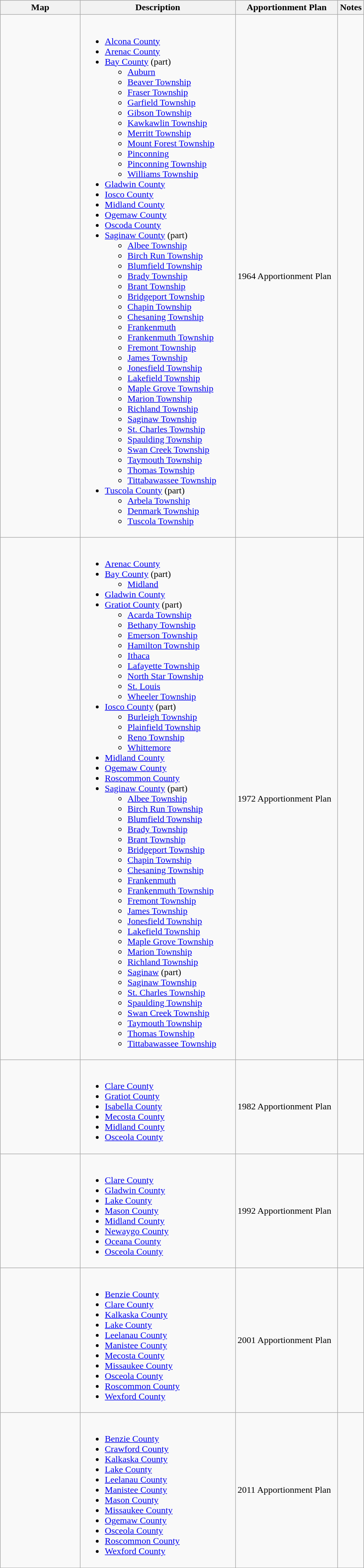<table class="wikitable sortable">
<tr>
<th style="width:100pt;">Map</th>
<th style="width:200pt;">Description</th>
<th style="width:130pt;">Apportionment Plan</th>
<th style="width:15pt;">Notes</th>
</tr>
<tr>
<td></td>
<td><br><ul><li><a href='#'>Alcona County</a></li><li><a href='#'>Arenac County</a></li><li><a href='#'>Bay County</a> (part)<ul><li><a href='#'>Auburn</a></li><li><a href='#'>Beaver Township</a></li><li><a href='#'>Fraser Township</a></li><li><a href='#'>Garfield Township</a></li><li><a href='#'>Gibson Township</a></li><li><a href='#'>Kawkawlin Township</a></li><li><a href='#'>Merritt Township</a></li><li><a href='#'>Mount Forest Township</a></li><li><a href='#'>Pinconning</a></li><li><a href='#'>Pinconning Township</a></li><li><a href='#'>Williams Township</a></li></ul></li><li><a href='#'>Gladwin County</a></li><li><a href='#'>Iosco County</a></li><li><a href='#'>Midland County</a></li><li><a href='#'>Ogemaw County</a></li><li><a href='#'>Oscoda County</a></li><li><a href='#'>Saginaw County</a> (part)<ul><li><a href='#'>Albee Township</a></li><li><a href='#'>Birch Run Township</a></li><li><a href='#'>Blumfield Township</a></li><li><a href='#'>Brady Township</a></li><li><a href='#'>Brant Township</a></li><li><a href='#'>Bridgeport Township</a></li><li><a href='#'>Chapin Township</a></li><li><a href='#'>Chesaning Township</a></li><li><a href='#'>Frankenmuth</a></li><li><a href='#'>Frankenmuth Township</a></li><li><a href='#'>Fremont Township</a></li><li><a href='#'>James Township</a></li><li><a href='#'>Jonesfield Township</a></li><li><a href='#'>Lakefield Township</a></li><li><a href='#'>Maple Grove Township</a></li><li><a href='#'>Marion Township</a></li><li><a href='#'>Richland Township</a></li><li><a href='#'>Saginaw Township</a></li><li><a href='#'>St. Charles Township</a></li><li><a href='#'>Spaulding Township</a></li><li><a href='#'>Swan Creek Township</a></li><li><a href='#'>Taymouth Township</a></li><li><a href='#'>Thomas Township</a></li><li><a href='#'>Tittabawassee Township</a></li></ul></li><li><a href='#'>Tuscola County</a> (part)<ul><li><a href='#'>Arbela Township</a></li><li><a href='#'>Denmark Township</a></li><li><a href='#'>Tuscola Township</a></li></ul></li></ul></td>
<td>1964 Apportionment Plan</td>
<td></td>
</tr>
<tr>
<td></td>
<td><br><ul><li><a href='#'>Arenac County</a></li><li><a href='#'>Bay County</a> (part)<ul><li><a href='#'>Midland</a></li></ul></li><li><a href='#'>Gladwin County</a></li><li><a href='#'>Gratiot County</a> (part)<ul><li><a href='#'>Acarda Township</a></li><li><a href='#'>Bethany Township</a></li><li><a href='#'>Emerson Township</a></li><li><a href='#'>Hamilton Township</a></li><li><a href='#'>Ithaca</a></li><li><a href='#'>Lafayette Township</a></li><li><a href='#'>North Star Township</a></li><li><a href='#'>St. Louis</a></li><li><a href='#'>Wheeler Township</a></li></ul></li><li><a href='#'>Iosco County</a> (part)<ul><li><a href='#'>Burleigh Township</a></li><li><a href='#'>Plainfield Township</a></li><li><a href='#'>Reno Township</a></li><li><a href='#'>Whittemore</a></li></ul></li><li><a href='#'>Midland County</a></li><li><a href='#'>Ogemaw County</a></li><li><a href='#'>Roscommon County</a></li><li><a href='#'>Saginaw County</a> (part)<ul><li><a href='#'>Albee Township</a></li><li><a href='#'>Birch Run Township</a></li><li><a href='#'>Blumfield Township</a></li><li><a href='#'>Brady Township</a></li><li><a href='#'>Brant Township</a></li><li><a href='#'>Bridgeport Township</a></li><li><a href='#'>Chapin Township</a></li><li><a href='#'>Chesaning Township</a></li><li><a href='#'>Frankenmuth</a></li><li><a href='#'>Frankenmuth Township</a></li><li><a href='#'>Fremont Township</a></li><li><a href='#'>James Township</a></li><li><a href='#'>Jonesfield Township</a></li><li><a href='#'>Lakefield Township</a></li><li><a href='#'>Maple Grove Township</a></li><li><a href='#'>Marion Township</a></li><li><a href='#'>Richland Township</a></li><li><a href='#'>Saginaw</a> (part)</li><li><a href='#'>Saginaw Township</a></li><li><a href='#'>St. Charles Township</a></li><li><a href='#'>Spaulding Township</a></li><li><a href='#'>Swan Creek Township</a></li><li><a href='#'>Taymouth Township</a></li><li><a href='#'>Thomas Township</a></li><li><a href='#'>Tittabawassee Township</a></li></ul></li></ul></td>
<td>1972 Apportionment Plan</td>
<td></td>
</tr>
<tr>
<td></td>
<td><br><ul><li><a href='#'>Clare County</a></li><li><a href='#'>Gratiot County</a></li><li><a href='#'>Isabella County</a></li><li><a href='#'>Mecosta County</a></li><li><a href='#'>Midland County</a></li><li><a href='#'>Osceola County</a></li></ul></td>
<td>1982 Apportionment Plan</td>
<td></td>
</tr>
<tr>
<td></td>
<td><br><ul><li><a href='#'>Clare County</a></li><li><a href='#'>Gladwin County</a></li><li><a href='#'>Lake County</a></li><li><a href='#'>Mason County</a></li><li><a href='#'>Midland County</a></li><li><a href='#'>Newaygo County</a></li><li><a href='#'>Oceana County</a></li><li><a href='#'>Osceola County</a></li></ul></td>
<td>1992 Apportionment Plan</td>
<td></td>
</tr>
<tr>
<td></td>
<td><br><ul><li><a href='#'>Benzie County</a></li><li><a href='#'>Clare County</a></li><li><a href='#'>Kalkaska County</a></li><li><a href='#'>Lake County</a></li><li><a href='#'>Leelanau County</a></li><li><a href='#'>Manistee County</a></li><li><a href='#'>Mecosta County</a></li><li><a href='#'>Missaukee County</a></li><li><a href='#'>Osceola County</a></li><li><a href='#'>Roscommon County</a></li><li><a href='#'>Wexford County</a></li></ul></td>
<td>2001 Apportionment Plan</td>
<td></td>
</tr>
<tr>
<td></td>
<td><br><ul><li><a href='#'>Benzie County</a></li><li><a href='#'>Crawford County</a></li><li><a href='#'>Kalkaska County</a></li><li><a href='#'>Lake County</a></li><li><a href='#'>Leelanau County</a></li><li><a href='#'>Manistee County</a></li><li><a href='#'>Mason County</a></li><li><a href='#'>Missaukee County</a></li><li><a href='#'>Ogemaw County</a></li><li><a href='#'>Osceola County</a></li><li><a href='#'>Roscommon County</a></li><li><a href='#'>Wexford County</a></li></ul></td>
<td>2011 Apportionment Plan</td>
<td></td>
</tr>
<tr>
</tr>
</table>
